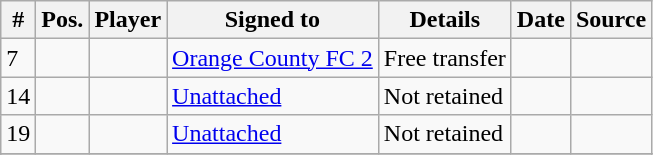<table class="wikitable mw-collapsible mw-collapsed">
<tr>
<th>#</th>
<th>Pos.</th>
<th>Player</th>
<th>Signed to</th>
<th>Details</th>
<th>Date</th>
<th>Source</th>
</tr>
<tr>
<td>7</td>
<td></td>
<td></td>
<td><a href='#'>Orange County FC 2</a></td>
<td>Free transfer</td>
<td></td>
<td></td>
</tr>
<tr>
<td>14</td>
<td></td>
<td></td>
<td><a href='#'>Unattached</a></td>
<td>Not retained</td>
<td></td>
<td></td>
</tr>
<tr>
<td>19</td>
<td></td>
<td></td>
<td><a href='#'>Unattached</a></td>
<td>Not retained</td>
<td></td>
<td></td>
</tr>
<tr>
</tr>
<tr>
</tr>
</table>
